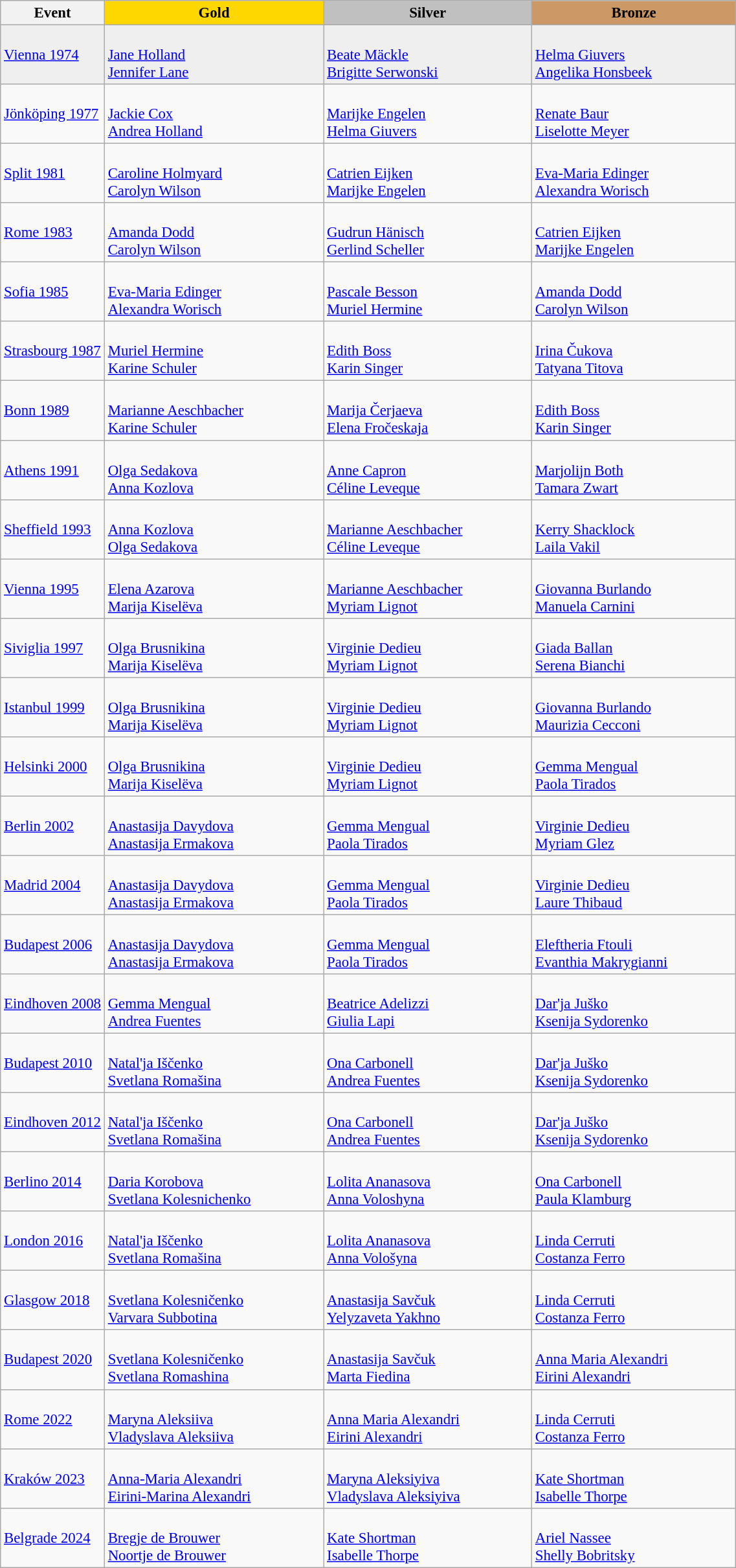<table class="wikitable" width=60% style="font-size:95%; text-align:left;">
<tr>
<th width=100px>Event</th>
<td align=center bgcolor=gold><strong>Gold</strong></td>
<td align=center bgcolor=silver><strong>Silver</strong></td>
<td align=center bgcolor=cc9966><strong>Bronze</strong></td>
</tr>
<tr bgcolor="#efefef">
<td><a href='#'>Vienna 1974</a></td>
<td><br><a href='#'>Jane Holland</a> <br><a href='#'>Jennifer Lane</a></td>
<td><br><a href='#'>Beate Mäckle</a> <br><a href='#'>Brigitte Serwonski</a></td>
<td><br><a href='#'>Helma Giuvers</a> <br><a href='#'>Angelika Honsbeek</a></td>
</tr>
<tr>
<td><a href='#'>Jönköping 1977</a></td>
<td><br><a href='#'>Jackie Cox</a> <br><a href='#'>Andrea Holland</a></td>
<td><br><a href='#'>Marijke Engelen</a> <br><a href='#'>Helma Giuvers</a></td>
<td><br><a href='#'>Renate Baur</a> <br><a href='#'>Liselotte Meyer</a></td>
</tr>
<tr ----bgcolor="#efefef">
<td><a href='#'>Split 1981</a></td>
<td><br><a href='#'>Caroline Holmyard</a> <br><a href='#'>Carolyn Wilson</a></td>
<td><br><a href='#'>Catrien Eijken</a> <br><a href='#'>Marijke Engelen</a></td>
<td><br><a href='#'>Eva-Maria Edinger</a> <br><a href='#'>Alexandra Worisch</a></td>
</tr>
<tr>
<td><a href='#'>Rome 1983</a></td>
<td><br><a href='#'>Amanda Dodd</a> <br><a href='#'>Carolyn Wilson</a></td>
<td><br><a href='#'>Gudrun Hänisch</a> <br><a href='#'>Gerlind Scheller</a></td>
<td><br><a href='#'>Catrien Eijken</a> <br><a href='#'>Marijke Engelen</a></td>
</tr>
<tr ----bgcolor="#efefef">
<td><a href='#'>Sofia 1985</a></td>
<td><br><a href='#'>Eva-Maria Edinger</a> <br><a href='#'>Alexandra Worisch</a></td>
<td><br><a href='#'>Pascale Besson</a> <br><a href='#'>Muriel Hermine</a></td>
<td><br><a href='#'>Amanda Dodd</a> <br><a href='#'>Carolyn Wilson</a></td>
</tr>
<tr>
<td><a href='#'>Strasbourg 1987</a></td>
<td><br><a href='#'>Muriel Hermine</a> <br><a href='#'>Karine Schuler</a></td>
<td><br><a href='#'>Edith Boss</a> <br><a href='#'>Karin Singer</a></td>
<td><br><a href='#'>Irina Čukova</a> <br><a href='#'>Tatyana Titova</a></td>
</tr>
<tr ----bgcolor="#efefef">
<td><a href='#'>Bonn 1989</a></td>
<td><br><a href='#'>Marianne Aeschbacher</a> <br><a href='#'>Karine Schuler</a></td>
<td><br><a href='#'>Marija Čerjaeva</a> <br><a href='#'>Elena Fročeskaja</a></td>
<td><br><a href='#'>Edith Boss</a> <br><a href='#'>Karin Singer</a></td>
</tr>
<tr>
<td><a href='#'>Athens 1991</a></td>
<td><br><a href='#'>Olga Sedakova</a> <br><a href='#'>Anna Kozlova</a></td>
<td><br><a href='#'>Anne Capron</a> <br><a href='#'>Céline Leveque</a></td>
<td><br><a href='#'>Marjolijn Both</a> <br><a href='#'>Tamara Zwart</a></td>
</tr>
<tr ----bgcolor="#efefef">
<td><a href='#'>Sheffield 1993</a></td>
<td><br><a href='#'>Anna Kozlova</a> <br><a href='#'>Olga Sedakova</a></td>
<td><br><a href='#'>Marianne Aeschbacher</a> <br><a href='#'>Céline Leveque</a></td>
<td><br><a href='#'>Kerry Shacklock</a> <br><a href='#'>Laila Vakil</a></td>
</tr>
<tr>
<td><a href='#'>Vienna 1995</a></td>
<td><br><a href='#'>Elena Azarova</a> <br><a href='#'>Marija Kiselëva</a></td>
<td><br><a href='#'>Marianne Aeschbacher</a> <br><a href='#'>Myriam Lignot</a></td>
<td><br><a href='#'>Giovanna Burlando</a> <br><a href='#'>Manuela Carnini</a></td>
</tr>
<tr ----bgcolor="#efefef">
<td><a href='#'>Siviglia 1997</a></td>
<td><br><a href='#'>Olga Brusnikina</a> <br><a href='#'>Marija Kiselëva</a></td>
<td><br><a href='#'>Virginie Dedieu</a> <br><a href='#'>Myriam Lignot</a></td>
<td><br><a href='#'>Giada Ballan</a> <br><a href='#'>Serena Bianchi</a></td>
</tr>
<tr>
<td><a href='#'>Istanbul 1999</a></td>
<td><br><a href='#'>Olga Brusnikina</a> <br><a href='#'>Marija Kiselëva</a></td>
<td><br><a href='#'>Virginie Dedieu</a> <br><a href='#'>Myriam Lignot</a></td>
<td><br><a href='#'>Giovanna Burlando</a> <br><a href='#'>Maurizia Cecconi</a></td>
</tr>
<tr ----bgcolor="#efefef">
<td><a href='#'>Helsinki 2000</a></td>
<td><br><a href='#'>Olga Brusnikina</a> <br><a href='#'>Marija Kiselëva</a></td>
<td><br><a href='#'>Virginie Dedieu</a> <br><a href='#'>Myriam Lignot</a></td>
<td><br><a href='#'>Gemma Mengual</a> <br><a href='#'>Paola Tirados</a></td>
</tr>
<tr>
<td><a href='#'>Berlin 2002</a></td>
<td><br><a href='#'>Anastasija Davydova</a> <br><a href='#'>Anastasija Ermakova</a></td>
<td><br><a href='#'>Gemma Mengual</a> <br><a href='#'>Paola Tirados</a></td>
<td><br><a href='#'>Virginie Dedieu</a> <br><a href='#'>Myriam Glez</a></td>
</tr>
<tr ----bgcolor="#efefef">
<td><a href='#'>Madrid 2004</a></td>
<td><br><a href='#'>Anastasija Davydova</a> <br><a href='#'>Anastasija Ermakova</a></td>
<td><br><a href='#'>Gemma Mengual</a> <br><a href='#'>Paola Tirados</a></td>
<td><br><a href='#'>Virginie Dedieu</a> <br><a href='#'>Laure Thibaud</a></td>
</tr>
<tr>
<td><a href='#'>Budapest 2006</a></td>
<td><br><a href='#'>Anastasija Davydova</a> <br><a href='#'>Anastasija Ermakova</a></td>
<td><br><a href='#'>Gemma Mengual</a> <br><a href='#'>Paola Tirados</a></td>
<td><br><a href='#'>Eleftheria Ftouli</a> <br><a href='#'>Evanthia Makrygianni</a></td>
</tr>
<tr ----bgcolor="#efefef">
<td><a href='#'>Eindhoven 2008</a></td>
<td><br><a href='#'>Gemma Mengual</a> <br><a href='#'>Andrea Fuentes</a></td>
<td><br><a href='#'>Beatrice Adelizzi</a> <br><a href='#'>Giulia Lapi</a></td>
<td><br><a href='#'>Dar'ja Juško</a> <br><a href='#'>Ksenija Sydorenko</a></td>
</tr>
<tr>
<td><a href='#'>Budapest 2010</a></td>
<td><br><a href='#'>Natal'ja Iščenko</a> <br><a href='#'>Svetlana Romašina</a></td>
<td><br><a href='#'>Ona Carbonell</a> <br><a href='#'>Andrea Fuentes</a></td>
<td><br><a href='#'>Dar'ja Juško</a> <br><a href='#'>Ksenija Sydorenko</a></td>
</tr>
<tr ----bgcolor="#efefef">
<td><a href='#'>Eindhoven 2012</a></td>
<td><br><a href='#'>Natal'ja Iščenko</a> <br><a href='#'>Svetlana Romašina</a></td>
<td><br><a href='#'>Ona Carbonell</a> <br><a href='#'>Andrea Fuentes</a></td>
<td><br><a href='#'>Dar'ja Juško</a> <br><a href='#'>Ksenija Sydorenko</a></td>
</tr>
<tr>
<td><a href='#'>Berlino 2014</a></td>
<td><br><a href='#'>Daria Korobova</a> <br><a href='#'>Svetlana Kolesnichenko</a></td>
<td><br><a href='#'>Lolita Ananasova</a> <br><a href='#'>Anna Voloshyna</a></td>
<td><br><a href='#'>Ona Carbonell</a> <br><a href='#'>Paula Klamburg</a></td>
</tr>
<tr ----bgcolor="#efefef">
<td><a href='#'>London 2016</a></td>
<td><br><a href='#'>Natal'ja Iščenko</a> <br><a href='#'>Svetlana Romašina</a></td>
<td><br><a href='#'>Lolita Ananasova</a> <br><a href='#'>Anna Vološyna</a></td>
<td><br><a href='#'>Linda Cerruti</a> <br><a href='#'>Costanza Ferro</a></td>
</tr>
<tr>
<td><a href='#'>Glasgow 2018</a></td>
<td><br><a href='#'>Svetlana Kolesničenko</a> <br><a href='#'>Varvara Subbotina</a></td>
<td><br><a href='#'>Anastasija Savčuk</a> <br><a href='#'>Yelyzaveta Yakhno</a></td>
<td><br><a href='#'>Linda Cerruti</a> <br><a href='#'>Costanza Ferro</a></td>
</tr>
<tr ----bgcolor="#efefef">
<td><a href='#'>Budapest 2020</a></td>
<td><br><a href='#'>Svetlana Kolesničenko</a> <br><a href='#'>Svetlana Romashina</a></td>
<td><br><a href='#'>Anastasija Savčuk</a> <br><a href='#'>Marta Fiedina</a></td>
<td><br><a href='#'>Anna Maria Alexandri</a> <br><a href='#'>Eirini Alexandri</a></td>
</tr>
<tr>
<td><a href='#'>Rome 2022</a></td>
<td><br><a href='#'>Maryna Aleksiiva</a> <br><a href='#'>Vladyslava Aleksiiva</a></td>
<td><br><a href='#'>Anna Maria Alexandri</a> <br><a href='#'>Eirini Alexandri</a></td>
<td><br><a href='#'>Linda Cerruti</a> <br><a href='#'>Costanza Ferro</a></td>
</tr>
<tr>
<td><a href='#'>Kraków 2023</a></td>
<td><br><a href='#'>Anna-Maria Alexandri</a><br><a href='#'>Eirini-Marina Alexandri</a></td>
<td><br><a href='#'>Maryna Aleksiyiva</a><br><a href='#'>Vladyslava Aleksiyiva</a></td>
<td><br><a href='#'>Kate Shortman</a><br><a href='#'>Isabelle Thorpe</a></td>
</tr>
<tr>
<td><a href='#'>Belgrade 2024</a></td>
<td><br><a href='#'>Bregje de Brouwer</a> <br><a href='#'>Noortje de Brouwer</a></td>
<td><br><a href='#'>Kate Shortman</a> <br><a href='#'>Isabelle Thorpe</a></td>
<td><br><a href='#'>Ariel Nassee</a> <br><a href='#'>Shelly Bobritsky</a></td>
</tr>
</table>
